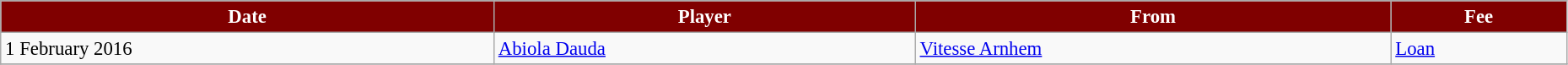<table class="wikitable" style="text-align:left; font-size:95%;width:98%;">
<tr>
<th style="background:maroon; color:white;">Date</th>
<th style="background:maroon; color:white;">Player</th>
<th style="background:maroon; color:white;">From</th>
<th style="background:maroon; color:white;">Fee</th>
</tr>
<tr>
<td>1 February 2016</td>
<td> <a href='#'>Abiola Dauda</a></td>
<td> <a href='#'>Vitesse Arnhem</a></td>
<td><a href='#'>Loan</a></td>
</tr>
<tr>
</tr>
</table>
